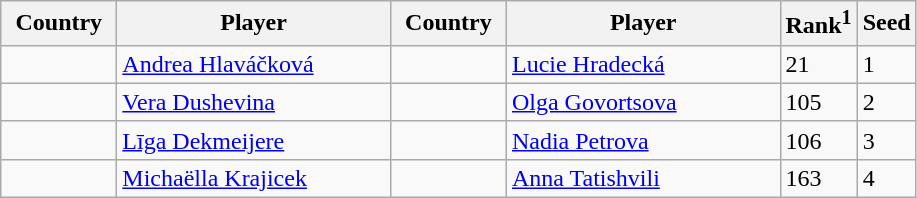<table class="sortable wikitable">
<tr>
<th width="70">Country</th>
<th width="175">Player</th>
<th width="70">Country</th>
<th width="175">Player</th>
<th>Rank<sup>1</sup></th>
<th>Seed</th>
</tr>
<tr>
<td></td>
<td><a href='#'>Andrea Hlaváčková</a></td>
<td></td>
<td><a href='#'>Lucie Hradecká</a></td>
<td>21</td>
<td>1</td>
</tr>
<tr>
<td></td>
<td><a href='#'>Vera Dushevina</a></td>
<td></td>
<td><a href='#'>Olga Govortsova</a></td>
<td>105</td>
<td>2</td>
</tr>
<tr>
<td></td>
<td><a href='#'>Līga Dekmeijere</a></td>
<td></td>
<td><a href='#'>Nadia Petrova</a></td>
<td>106</td>
<td>3</td>
</tr>
<tr>
<td></td>
<td><a href='#'>Michaëlla Krajicek</a></td>
<td></td>
<td><a href='#'>Anna Tatishvili</a></td>
<td>163</td>
<td>4</td>
</tr>
</table>
